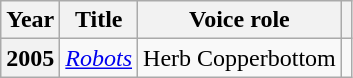<table class="wikitable plainrowheaders" style="margin-right: 0;">
<tr>
<th scope="col">Year</th>
<th scope="col">Title</th>
<th scope="col">Voice role</th>
<th scope="col"></th>
</tr>
<tr>
<th scope="row">2005</th>
<td><em><a href='#'>Robots</a></em></td>
<td>Herb Copperbottom</td>
<td></td>
</tr>
</table>
